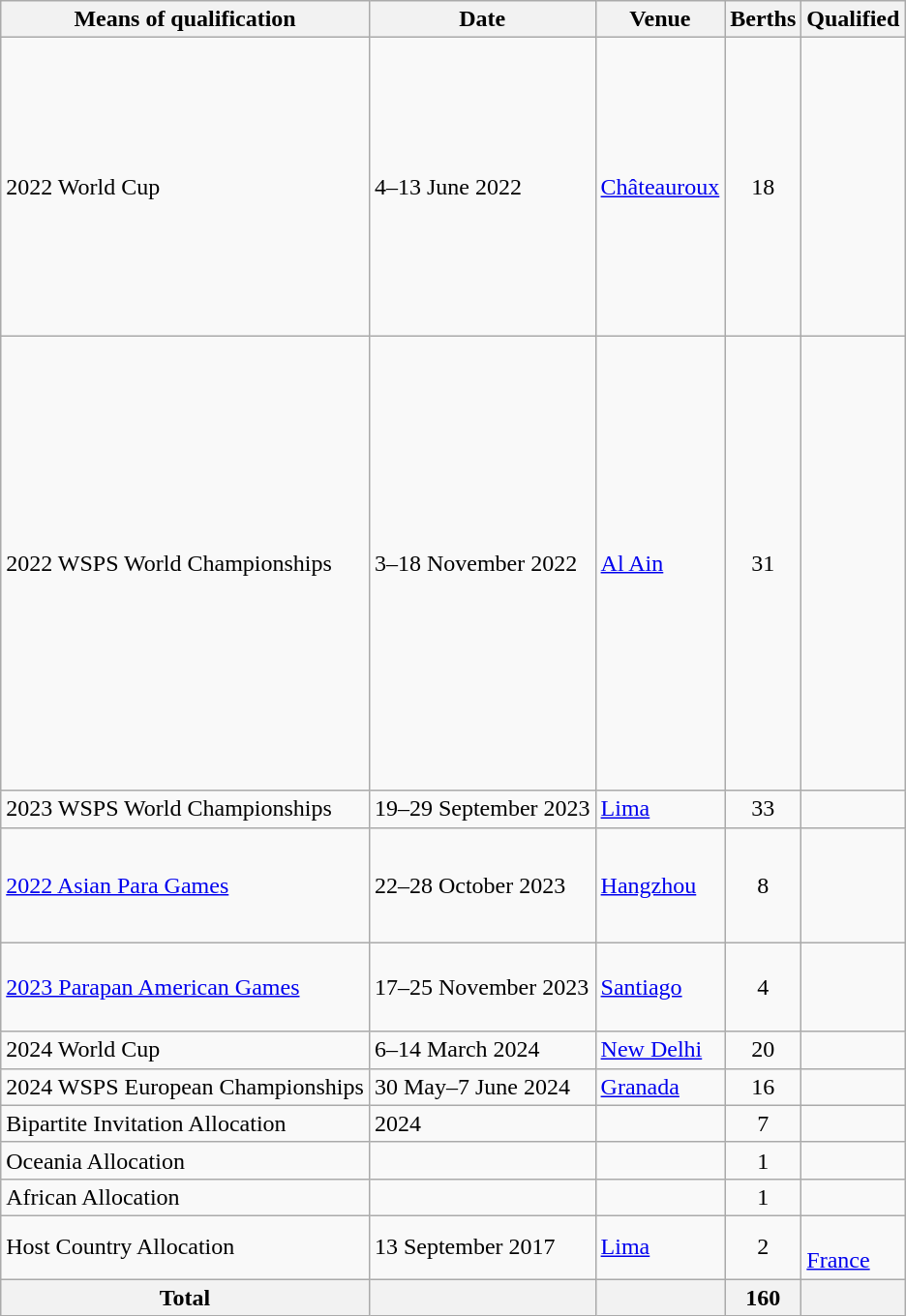<table class="wikitable">
<tr>
<th>Means of qualification</th>
<th>Date</th>
<th>Venue</th>
<th>Berths</th>
<th>Qualified</th>
</tr>
<tr>
<td>2022 World Cup</td>
<td>4–13 June 2022</td>
<td> <a href='#'>Châteauroux</a></td>
<td align=center>18</td>
<td><br><br><br><br><br><br><br><br><br><br><br></td>
</tr>
<tr>
<td>2022 WSPS World Championships</td>
<td>3–18 November 2022</td>
<td> <a href='#'>Al Ain</a></td>
<td align=center>31</td>
<td><br><br><br><br><br><br><br><br><br><br><br><br><br><br><br><br><br></td>
</tr>
<tr>
<td>2023 WSPS World Championships</td>
<td>19–29 September 2023</td>
<td> <a href='#'>Lima</a></td>
<td align=center>33</td>
<td></td>
</tr>
<tr>
<td><a href='#'>2022 Asian Para Games</a></td>
<td>22–28 October 2023</td>
<td> <a href='#'>Hangzhou</a></td>
<td align=center>8</td>
<td><br><br><br><br></td>
</tr>
<tr>
<td><a href='#'>2023 Parapan American Games</a></td>
<td>17–25 November 2023</td>
<td> <a href='#'>Santiago</a></td>
<td align=center>4</td>
<td><br><br><br></td>
</tr>
<tr>
<td>2024 World Cup</td>
<td>6–14 March 2024</td>
<td> <a href='#'>New Delhi</a></td>
<td align=center>20</td>
<td></td>
</tr>
<tr>
<td>2024 WSPS European Championships</td>
<td>30 May–7 June 2024</td>
<td> <a href='#'>Granada</a></td>
<td align=center>16</td>
<td></td>
</tr>
<tr>
<td>Bipartite Invitation Allocation</td>
<td>2024</td>
<td></td>
<td align=center>7</td>
<td></td>
</tr>
<tr>
<td>Oceania Allocation</td>
<td></td>
<td></td>
<td align=center>1</td>
<td></td>
</tr>
<tr>
<td>African Allocation</td>
<td></td>
<td></td>
<td align=center>1</td>
<td></td>
</tr>
<tr>
<td>Host Country Allocation</td>
<td>13 September 2017</td>
<td> <a href='#'>Lima</a></td>
<td align=center>2</td>
<td><br> <a href='#'>France</a></td>
</tr>
<tr>
<th>Total</th>
<th></th>
<th></th>
<th align=center>160</th>
<th></th>
</tr>
</table>
